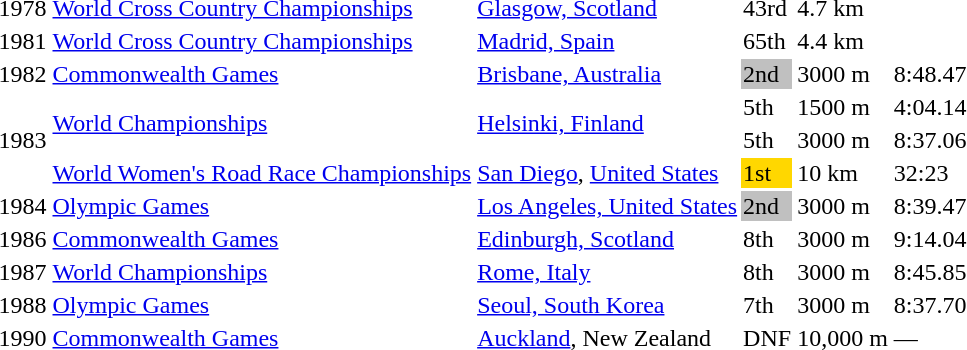<table>
<tr>
<td>1978</td>
<td><a href='#'>World Cross Country Championships</a></td>
<td><a href='#'>Glasgow, Scotland</a></td>
<td>43rd</td>
<td>4.7 km</td>
<td></td>
</tr>
<tr>
<td>1981</td>
<td><a href='#'>World Cross Country Championships</a></td>
<td><a href='#'>Madrid, Spain</a></td>
<td>65th</td>
<td>4.4 km</td>
<td></td>
</tr>
<tr>
<td>1982</td>
<td><a href='#'>Commonwealth Games</a></td>
<td><a href='#'>Brisbane, Australia</a></td>
<td bgcolor="silver">2nd</td>
<td>3000 m</td>
<td>8:48.47</td>
</tr>
<tr>
<td rowspan=3>1983</td>
<td rowspan=2><a href='#'>World Championships</a></td>
<td rowspan=2><a href='#'>Helsinki, Finland</a></td>
<td>5th</td>
<td>1500 m</td>
<td>4:04.14</td>
</tr>
<tr>
<td>5th</td>
<td>3000 m</td>
<td>8:37.06</td>
</tr>
<tr>
<td><a href='#'>World Women's Road Race Championships</a></td>
<td><a href='#'>San Diego</a>, <a href='#'>United States</a></td>
<td bgcolor="gold">1st</td>
<td>10 km</td>
<td>32:23</td>
</tr>
<tr>
<td>1984</td>
<td><a href='#'>Olympic Games</a></td>
<td><a href='#'>Los Angeles, United States</a></td>
<td bgcolor="silver">2nd</td>
<td>3000 m</td>
<td>8:39.47</td>
</tr>
<tr>
<td>1986</td>
<td><a href='#'>Commonwealth Games</a></td>
<td><a href='#'>Edinburgh, Scotland</a></td>
<td>8th</td>
<td>3000 m</td>
<td>9:14.04</td>
</tr>
<tr>
<td>1987</td>
<td><a href='#'>World Championships</a></td>
<td><a href='#'>Rome, Italy</a></td>
<td>8th</td>
<td>3000 m</td>
<td>8:45.85</td>
</tr>
<tr>
<td>1988</td>
<td><a href='#'>Olympic Games</a></td>
<td><a href='#'>Seoul, South Korea</a></td>
<td>7th</td>
<td>3000 m</td>
<td>8:37.70</td>
</tr>
<tr>
<td>1990</td>
<td><a href='#'>Commonwealth Games</a></td>
<td><a href='#'>Auckland</a>, New Zealand</td>
<td>DNF</td>
<td>10,000 m</td>
<td>—</td>
</tr>
</table>
